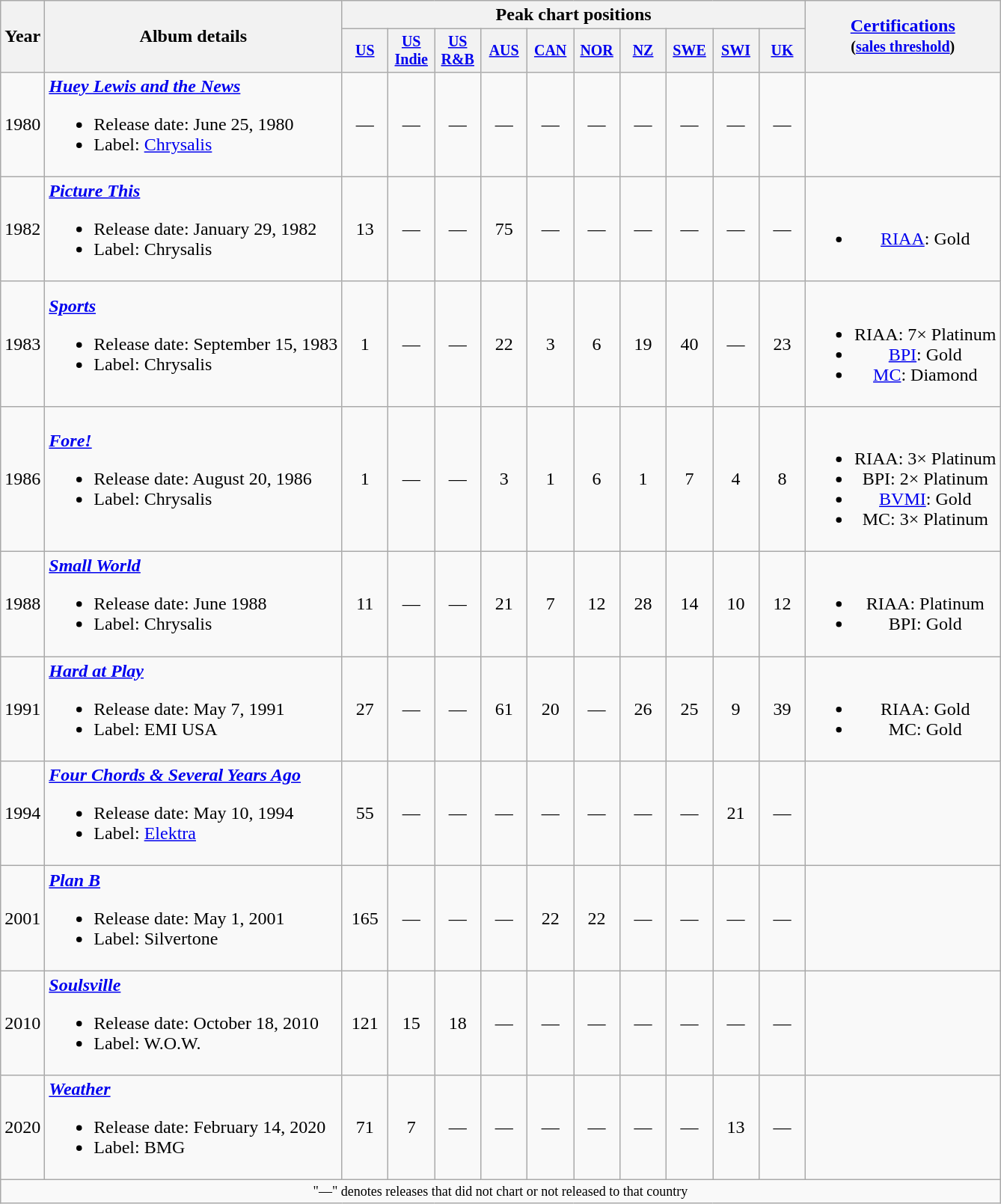<table class="wikitable" style="text-align:center;">
<tr>
<th rowspan="2">Year</th>
<th rowspan="2">Album details</th>
<th colspan="10">Peak chart positions</th>
<th rowspan="2"><a href='#'>Certifications</a><br><small>(<a href='#'>sales threshold</a>)</small></th>
</tr>
<tr style="font-size:smaller;">
<th width="35"><a href='#'>US</a><br></th>
<th width="35"><a href='#'>US Indie</a><br></th>
<th width="35"><a href='#'>US R&B</a><br></th>
<th width="35"><a href='#'>AUS</a><br></th>
<th width="35"><a href='#'>CAN</a><br></th>
<th width="35"><a href='#'>NOR</a><br></th>
<th width="35"><a href='#'>NZ</a><br></th>
<th width="35"><a href='#'>SWE</a><br></th>
<th width="35"><a href='#'>SWI</a><br></th>
<th width="35"><a href='#'>UK</a><br></th>
</tr>
<tr>
<td>1980</td>
<td align="left"><strong><em><a href='#'>Huey Lewis and the News</a></em></strong><br><ul><li>Release date: June 25, 1980</li><li>Label: <a href='#'>Chrysalis</a></li></ul></td>
<td>—</td>
<td>—</td>
<td>—</td>
<td>—</td>
<td>—</td>
<td>—</td>
<td>—</td>
<td>—</td>
<td>—</td>
<td>—</td>
<td></td>
</tr>
<tr>
<td>1982</td>
<td align="left"><strong><em><a href='#'>Picture This</a></em></strong><br><ul><li>Release date: January 29, 1982</li><li>Label: Chrysalis</li></ul></td>
<td>13</td>
<td>—</td>
<td>—</td>
<td>75</td>
<td>—</td>
<td>—</td>
<td>—</td>
<td>—</td>
<td>—</td>
<td>—</td>
<td><br><ul><li><a href='#'>RIAA</a>: Gold</li></ul></td>
</tr>
<tr>
<td>1983</td>
<td align="left"><strong><em><a href='#'>Sports</a></em></strong><br><ul><li>Release date: September 15, 1983</li><li>Label: Chrysalis</li></ul></td>
<td>1</td>
<td>—</td>
<td>—</td>
<td>22</td>
<td>3</td>
<td>6</td>
<td>19</td>
<td>40</td>
<td>—</td>
<td>23</td>
<td><br><ul><li>RIAA: 7× Platinum</li><li><a href='#'>BPI</a>: Gold</li><li><a href='#'>MC</a>: Diamond</li></ul></td>
</tr>
<tr>
<td>1986</td>
<td align="left"><strong><em><a href='#'>Fore!</a></em></strong><br><ul><li>Release date: August 20, 1986</li><li>Label: Chrysalis</li></ul></td>
<td>1</td>
<td>—</td>
<td>—</td>
<td>3</td>
<td>1</td>
<td>6</td>
<td>1</td>
<td>7</td>
<td>4</td>
<td>8</td>
<td><br><ul><li>RIAA: 3× Platinum</li><li>BPI: 2× Platinum</li><li><a href='#'>BVMI</a>: Gold</li><li>MC: 3× Platinum</li></ul></td>
</tr>
<tr>
<td>1988</td>
<td align="left"><strong><em><a href='#'>Small World</a></em></strong><br><ul><li>Release date: June 1988</li><li>Label: Chrysalis</li></ul></td>
<td>11</td>
<td>—</td>
<td>—</td>
<td>21</td>
<td>7</td>
<td>12</td>
<td>28</td>
<td>14</td>
<td>10</td>
<td>12</td>
<td><br><ul><li>RIAA: Platinum</li><li>BPI: Gold</li></ul></td>
</tr>
<tr>
<td>1991</td>
<td align="left"><strong><em><a href='#'>Hard at Play</a></em></strong><br><ul><li>Release date: May 7, 1991</li><li>Label: EMI USA</li></ul></td>
<td>27</td>
<td>—</td>
<td>—</td>
<td>61</td>
<td>20</td>
<td>—</td>
<td>26</td>
<td>25</td>
<td>9</td>
<td>39</td>
<td><br><ul><li>RIAA: Gold</li><li>MC: Gold</li></ul></td>
</tr>
<tr>
<td>1994</td>
<td align="left"><strong><em><a href='#'>Four Chords & Several Years Ago</a></em></strong><br><ul><li>Release date: May 10, 1994</li><li>Label: <a href='#'>Elektra</a></li></ul></td>
<td>55</td>
<td>—</td>
<td>—</td>
<td>—</td>
<td>—</td>
<td>—</td>
<td>—</td>
<td>—</td>
<td>21</td>
<td>—</td>
<td></td>
</tr>
<tr>
<td>2001</td>
<td align="left"><strong><em><a href='#'>Plan B</a></em></strong><br><ul><li>Release date: May 1, 2001</li><li>Label: Silvertone</li></ul></td>
<td>165</td>
<td>—</td>
<td>—</td>
<td>—</td>
<td>22</td>
<td>22</td>
<td>—</td>
<td>—</td>
<td>—</td>
<td>—</td>
<td></td>
</tr>
<tr>
<td>2010</td>
<td align="left"><strong><em><a href='#'>Soulsville</a></em></strong><br><ul><li>Release date: October 18, 2010</li><li>Label: W.O.W.</li></ul></td>
<td>121</td>
<td>15</td>
<td>18</td>
<td>—</td>
<td>—</td>
<td>—</td>
<td>—</td>
<td>—</td>
<td>—</td>
<td>—</td>
<td></td>
</tr>
<tr>
<td>2020</td>
<td align="left"><strong><em><a href='#'>Weather</a></em></strong><br><ul><li>Release date: February 14, 2020</li><li>Label: BMG</li></ul></td>
<td>71</td>
<td>7</td>
<td>—</td>
<td>—</td>
<td>—</td>
<td>—</td>
<td>—</td>
<td>—</td>
<td>13</td>
<td>—</td>
<td></td>
</tr>
<tr>
<td colspan="20" style="font-size:9pt">"—" denotes releases that did not chart or not released to that country</td>
</tr>
</table>
